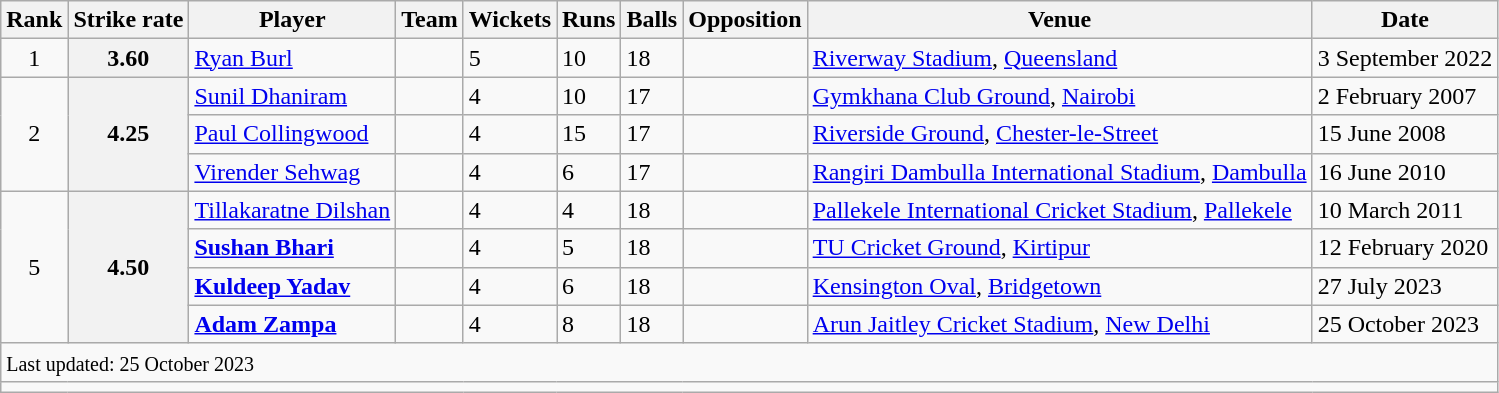<table class="wikitable plainrowheaders sortable">
<tr>
<th scope=col>Rank</th>
<th scope=col>Strike rate</th>
<th scope=col>Player</th>
<th scope=col>Team</th>
<th scope=col>Wickets</th>
<th scope=col>Runs</th>
<th scope=col>Balls</th>
<th scope=col>Opposition</th>
<th scope=col>Venue</th>
<th scope=col>Date</th>
</tr>
<tr>
<td align=center>1</td>
<th>3.60</th>
<td><a href='#'>Ryan Burl</a></td>
<td></td>
<td>5</td>
<td>10</td>
<td>18</td>
<td></td>
<td><a href='#'>Riverway Stadium</a>, <a href='#'>Queensland</a></td>
<td>3 September 2022</td>
</tr>
<tr>
<td align=center rowspan=3>2</td>
<th rowspan=3>4.25</th>
<td><a href='#'>Sunil Dhaniram</a></td>
<td></td>
<td>4</td>
<td>10</td>
<td>17</td>
<td></td>
<td><a href='#'>Gymkhana Club Ground</a>, <a href='#'>Nairobi</a></td>
<td>2 February 2007</td>
</tr>
<tr>
<td><a href='#'>Paul Collingwood</a></td>
<td></td>
<td>4</td>
<td>15</td>
<td>17</td>
<td></td>
<td><a href='#'>Riverside Ground</a>, <a href='#'>Chester-le-Street</a></td>
<td>15 June 2008</td>
</tr>
<tr>
<td><a href='#'>Virender Sehwag</a></td>
<td></td>
<td>4</td>
<td>6</td>
<td>17</td>
<td></td>
<td><a href='#'>Rangiri Dambulla International Stadium</a>, <a href='#'>Dambulla</a></td>
<td>16 June 2010</td>
</tr>
<tr>
<td align=center rowspan=4>5</td>
<th rowspan=4>4.50</th>
<td><a href='#'>Tillakaratne Dilshan</a></td>
<td></td>
<td>4</td>
<td>4</td>
<td>18</td>
<td></td>
<td><a href='#'>Pallekele International Cricket Stadium</a>, <a href='#'>Pallekele</a></td>
<td>10 March 2011</td>
</tr>
<tr>
<td><strong><a href='#'>Sushan Bhari</a></strong></td>
<td></td>
<td>4</td>
<td>5</td>
<td>18</td>
<td></td>
<td><a href='#'>TU Cricket Ground</a>, <a href='#'>Kirtipur</a></td>
<td>12 February 2020</td>
</tr>
<tr>
<td><strong><a href='#'>Kuldeep Yadav</a></strong></td>
<td></td>
<td>4</td>
<td>6</td>
<td>18</td>
<td></td>
<td><a href='#'>Kensington Oval</a>, <a href='#'>Bridgetown</a></td>
<td>27 July 2023</td>
</tr>
<tr>
<td><strong><a href='#'>Adam Zampa</a></strong></td>
<td></td>
<td>4</td>
<td>8</td>
<td>18</td>
<td></td>
<td><a href='#'>Arun Jaitley Cricket Stadium</a>, <a href='#'>New Delhi</a></td>
<td>25 October 2023</td>
</tr>
<tr class=sortbottom>
<td colspan=10><small>Last updated: 25 October 2023</small></td>
</tr>
<tr>
<td colspan=10></td>
</tr>
</table>
